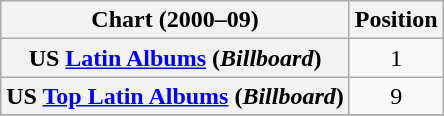<table class="wikitable sortable plainrowheaders " style="text-align:center;">
<tr>
<th class="unsortable">Chart (2000–09)</th>
<th>Position</th>
</tr>
<tr>
<th scope="row">US <a href='#'>Latin Albums</a> (<em>Billboard</em>)</th>
<td>1</td>
</tr>
<tr>
<th scope="row">US <a href='#'>Top Latin Albums</a> (<em>Billboard</em>)</th>
<td>9</td>
</tr>
<tr>
</tr>
</table>
